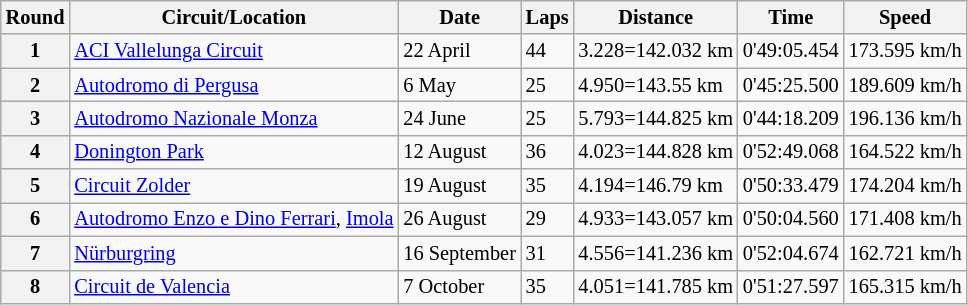<table class="wikitable" style="font-size: 85%;">
<tr>
<th>Round</th>
<th>Circuit/Location</th>
<th>Date</th>
<th>Laps</th>
<th>Distance</th>
<th>Time</th>
<th>Speed</th>
</tr>
<tr>
<th>1</th>
<td> <a href='#'>ACI Vallelunga Circuit</a></td>
<td>22 April</td>
<td>44</td>
<td>3.228=142.032 km</td>
<td>0'49:05.454</td>
<td>173.595 km/h</td>
</tr>
<tr>
<th>2</th>
<td> <a href='#'>Autodromo di Pergusa</a></td>
<td>6 May</td>
<td>25</td>
<td>4.950=143.55 km</td>
<td>0'45:25.500</td>
<td>189.609 km/h</td>
</tr>
<tr>
<th>3</th>
<td> <a href='#'>Autodromo Nazionale Monza</a></td>
<td>24 June</td>
<td>25</td>
<td>5.793=144.825 km</td>
<td>0'44:18.209</td>
<td>196.136 km/h</td>
</tr>
<tr>
<th>4</th>
<td>  <a href='#'>Donington Park</a></td>
<td>12 August</td>
<td>36</td>
<td>4.023=144.828 km</td>
<td>0'52:49.068</td>
<td>164.522 km/h</td>
</tr>
<tr>
<th>5</th>
<td> <a href='#'>Circuit Zolder</a></td>
<td>19 August</td>
<td>35</td>
<td>4.194=146.79 km</td>
<td>0'50:33.479</td>
<td>174.204 km/h</td>
</tr>
<tr>
<th>6</th>
<td nowrap> <a href='#'>Autodromo Enzo e Dino Ferrari</a>, <a href='#'>Imola</a></td>
<td>26 August</td>
<td>29</td>
<td>4.933=143.057 km</td>
<td>0'50:04.560</td>
<td>171.408 km/h</td>
</tr>
<tr>
<th>7</th>
<td> <a href='#'>Nürburgring</a></td>
<td nowrap>16 September</td>
<td>31</td>
<td>4.556=141.236 km</td>
<td>0'52:04.674</td>
<td>162.721 km/h</td>
</tr>
<tr>
<th>8</th>
<td> <a href='#'>Circuit de Valencia</a></td>
<td>7 October</td>
<td>35</td>
<td>4.051=141.785 km</td>
<td>0'51:27.597</td>
<td>165.315 km/h</td>
</tr>
</table>
